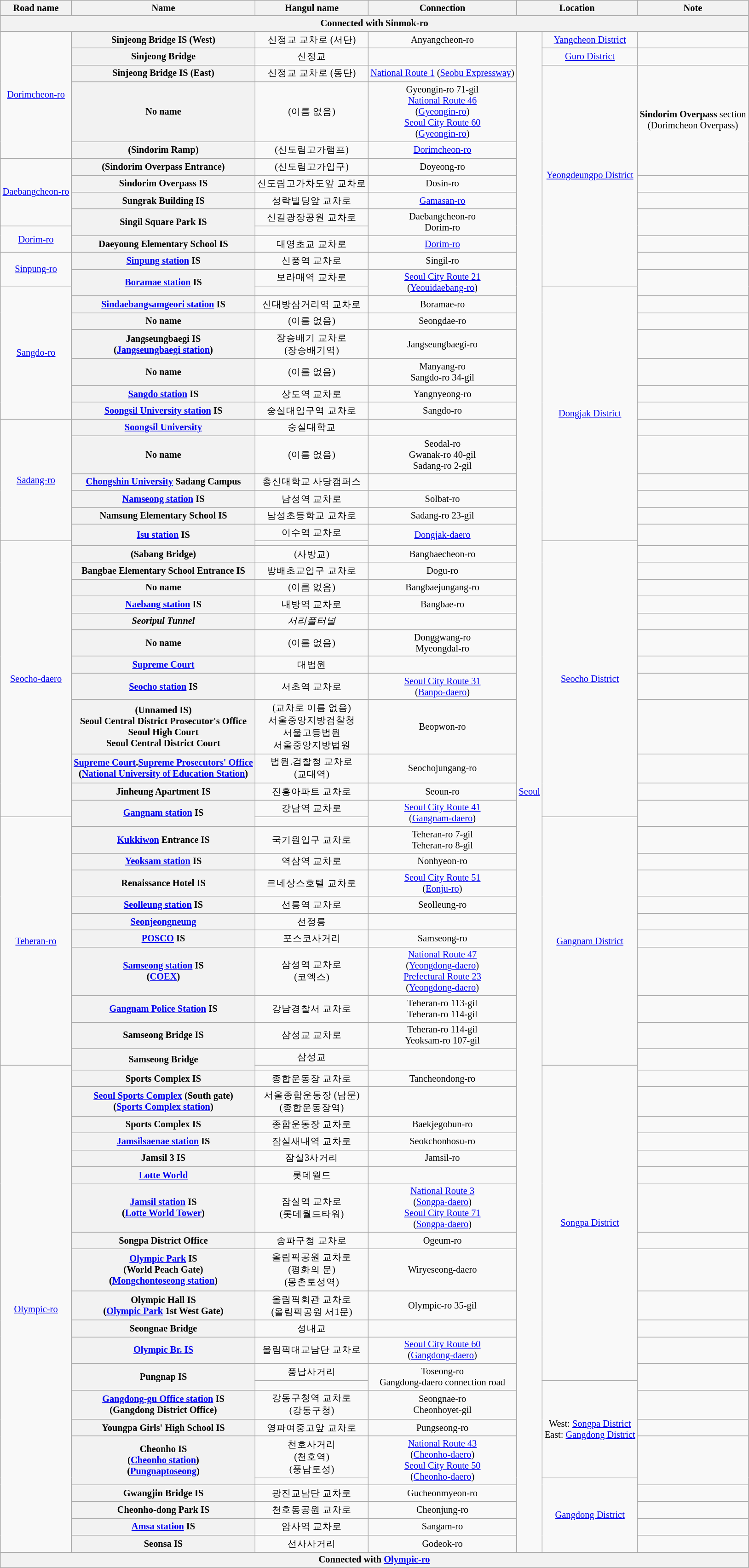<table class="wikitable" style="font-size: 85%; text-align: center;">
<tr>
<th>Road name</th>
<th>Name </th>
<th>Hangul name</th>
<th>Connection</th>
<th colspan="2">Location</th>
<th>Note</th>
</tr>
<tr>
<th colspan=7>Connected with Sinmok-ro</th>
</tr>
<tr>
<td rowspan=5><a href='#'>Dorimcheon-ro</a></td>
<th>Sinjeong Bridge IS (West)</th>
<td>신정교 교차로 (서단)</td>
<td>Anyangcheon-ro</td>
<td style="width:1.2em;" rowspan=76><a href='#'>Seoul</a></td>
<td><a href='#'>Yangcheon District</a></td>
<td></td>
</tr>
<tr>
<th>Sinjeong Bridge</th>
<td>신정교</td>
<td></td>
<td><a href='#'>Guro District</a></td>
<td></td>
</tr>
<tr>
<th>Sinjeong Bridge IS (East)</th>
<td>신정교 교차로 (동단)</td>
<td><a href='#'>National Route 1</a> (<a href='#'>Seobu Expressway</a>)</td>
<td rowspan=13><a href='#'>Yeongdeungpo District</a></td>
<td rowspan=5><strong>Sindorim Overpass</strong> section<br>(Dorimcheon Overpass)</td>
</tr>
<tr>
<th>No name</th>
<td>(이름 없음)</td>
<td>Gyeongin-ro 71-gil<br><a href='#'>National Route 46</a><br>(<a href='#'>Gyeongin-ro</a>)<br><a href='#'>Seoul City Route 60</a><br>(<a href='#'>Gyeongin-ro</a>)</td>
</tr>
<tr>
<th rowspan=2>(Sindorim Ramp)</th>
<td>(신도림고가램프)</td>
<td rowspan=2><a href='#'>Dorimcheon-ro</a></td>
</tr>
<tr>
<td rowspan=5><a href='#'>Daebangcheon-ro</a></td>
</tr>
<tr>
<th>(Sindorim Overpass Entrance)</th>
<td>(신도림고가입구)</td>
<td>Doyeong-ro</td>
</tr>
<tr>
<th>Sindorim Overpass IS</th>
<td>신도림고가차도앞 교차로</td>
<td>Dosin-ro</td>
<td></td>
</tr>
<tr>
<th>Sungrak Building IS</th>
<td>성락빌딩앞 교차로</td>
<td><a href='#'>Gamasan-ro</a></td>
<td></td>
</tr>
<tr>
<th rowspan=2>Singil Square Park IS</th>
<td>신길광장공원 교차로</td>
<td rowspan=2>Daebangcheon-ro<br>Dorim-ro</td>
<td rowspan=2></td>
</tr>
<tr>
<td rowspan=2><a href='#'>Dorim-ro</a></td>
</tr>
<tr>
<th rowspan=2>Daeyoung Elementary School IS</th>
<td>대영초교 교차로</td>
<td rowspan=2><a href='#'>Dorim-ro</a></td>
<td rowspan=2></td>
</tr>
<tr>
<td rowspan=3><a href='#'>Sinpung-ro</a></td>
</tr>
<tr>
<th><a href='#'>Sinpung station</a> IS</th>
<td>신풍역 교차로</td>
<td>Singil-ro</td>
<td></td>
</tr>
<tr>
<th rowspan=2><a href='#'>Boramae station</a> IS</th>
<td>보라매역 교차로</td>
<td rowspan=2><a href='#'>Seoul City Route 21</a><br>(<a href='#'>Yeouidaebang-ro</a>)</td>
<td rowspan=2></td>
</tr>
<tr>
<td rowspan=7><a href='#'>Sangdo-ro</a></td>
<td></td>
<td rowspan=14><a href='#'>Dongjak District</a></td>
</tr>
<tr>
<th><a href='#'>Sindaebangsamgeori station</a> IS</th>
<td>신대방삼거리역 교차로</td>
<td>Boramae-ro</td>
<td></td>
</tr>
<tr>
<th>No name</th>
<td>(이름 없음)</td>
<td>Seongdae-ro</td>
<td></td>
</tr>
<tr>
<th>Jangseungbaegi IS<br>(<a href='#'>Jangseungbaegi station</a>)</th>
<td>장승배기 교차로<br>(장승배기역)</td>
<td>Jangseungbaegi-ro</td>
<td></td>
</tr>
<tr>
<th>No name</th>
<td>(이름 없음)</td>
<td>Manyang-ro<br>Sangdo-ro 34-gil</td>
<td></td>
</tr>
<tr>
<th><a href='#'>Sangdo station</a> IS</th>
<td>상도역 교차로</td>
<td>Yangnyeong-ro</td>
<td></td>
</tr>
<tr>
<th rowspan=2><a href='#'>Soongsil University station</a> IS</th>
<td>숭실대입구역 교차로</td>
<td rowspan=2>Sangdo-ro</td>
<td rowspan=2></td>
</tr>
<tr>
<td rowspan=7><a href='#'>Sadang-ro</a></td>
</tr>
<tr>
<th><a href='#'>Soongsil University</a></th>
<td>숭실대학교</td>
<td></td>
<td></td>
</tr>
<tr>
<th>No name</th>
<td>(이름 없음)</td>
<td>Seodal-ro<br>Gwanak-ro 40-gil<br>Sadang-ro 2-gil</td>
<td></td>
</tr>
<tr>
<th><a href='#'>Chongshin University</a> Sadang Campus</th>
<td>총신대학교 사당캠퍼스</td>
<td></td>
<td></td>
</tr>
<tr>
<th><a href='#'>Namseong station</a> IS</th>
<td>남성역 교차로</td>
<td>Solbat-ro</td>
<td></td>
</tr>
<tr>
<th>Namsung Elementary School IS</th>
<td>남성초등학교 교차로</td>
<td>Sadang-ro 23-gil</td>
<td></td>
</tr>
<tr>
<th rowspan=2><a href='#'>Isu station</a> IS</th>
<td>이수역 교차로</td>
<td rowspan=2><a href='#'>Dongjak-daero</a></td>
<td rowspan=2></td>
</tr>
<tr>
<td rowspan=13><a href='#'>Seocho-daero</a></td>
<td></td>
<td rowspan=13><a href='#'>Seocho District</a></td>
</tr>
<tr>
<th>(Sabang Bridge)</th>
<td>(사방교)</td>
<td>Bangbaecheon-ro</td>
<td></td>
</tr>
<tr>
<th>Bangbae Elementary School Entrance IS</th>
<td>방배초교입구 교차로</td>
<td>Dogu-ro</td>
<td></td>
</tr>
<tr>
<th>No name</th>
<td>(이름 없음)</td>
<td>Bangbaejungang-ro</td>
<td></td>
</tr>
<tr>
<th><a href='#'>Naebang station</a> IS</th>
<td>내방역 교차로</td>
<td>Bangbae-ro</td>
<td></td>
</tr>
<tr>
<th><em>Seoripul Tunnel</em></th>
<td><em>서리풀터널</em></td>
<td></td>
<td><em> </em></td>
</tr>
<tr>
<th>No name</th>
<td>(이름 없음)</td>
<td>Donggwang-ro<br>Myeongdal-ro</td>
<td></td>
</tr>
<tr>
<th><a href='#'>Supreme Court</a></th>
<td>대법원</td>
<td></td>
<td></td>
</tr>
<tr>
<th><a href='#'>Seocho station</a> IS</th>
<td>서초역 교차로</td>
<td><a href='#'>Seoul City Route 31</a><br>(<a href='#'>Banpo-daero</a>)</td>
<td></td>
</tr>
<tr>
<th>(Unnamed IS)<br>Seoul Central District Prosecutor's Office<br>Seoul High Court<br>Seoul Central District Court</th>
<td>(교차로 이름 없음)<br>서울중앙지방검찰청<br>서울고등법원<br>서울중앙지방법원</td>
<td>Beopwon-ro</td>
<td></td>
</tr>
<tr>
<th><a href='#'>Supreme Court</a>.<a href='#'>Supreme Prosecutors' Office</a><br>(<a href='#'>National University of Education Station</a>)</th>
<td>법원.검찰청 교차로<br>(교대역)</td>
<td>Seochojungang-ro</td>
<td></td>
</tr>
<tr>
<th>Jinheung Apartment IS</th>
<td>진흥아파트 교차로</td>
<td>Seoun-ro</td>
<td></td>
</tr>
<tr>
<th rowspan=2><a href='#'>Gangnam station</a> IS</th>
<td>강남역 교차로</td>
<td rowspan=2><a href='#'>Seoul City Route 41</a><br>(<a href='#'>Gangnam-daero</a>)</td>
<td rowspan=2></td>
</tr>
<tr>
<td rowspan=11><a href='#'>Teheran-ro</a></td>
<td></td>
<td rowspan=11><a href='#'>Gangnam District</a></td>
</tr>
<tr>
<th><a href='#'>Kukkiwon</a> Entrance IS</th>
<td>국기원입구 교차로</td>
<td>Teheran-ro 7-gil<br>Teheran-ro 8-gil</td>
<td></td>
</tr>
<tr>
<th><a href='#'>Yeoksam station</a> IS</th>
<td>역삼역 교차로</td>
<td>Nonhyeon-ro</td>
<td></td>
</tr>
<tr>
<th>Renaissance Hotel IS</th>
<td>르네상스호텔 교차로</td>
<td><a href='#'>Seoul City Route 51</a><br>(<a href='#'>Eonju-ro</a>)</td>
<td></td>
</tr>
<tr>
<th><a href='#'>Seolleung station</a> IS</th>
<td>선릉역 교차로</td>
<td>Seolleung-ro</td>
<td></td>
</tr>
<tr>
<th><a href='#'>Seonjeongneung</a></th>
<td>선정릉</td>
<td></td>
<td></td>
</tr>
<tr>
<th><a href='#'>POSCO</a> IS</th>
<td>포스코사거리</td>
<td>Samseong-ro</td>
<td></td>
</tr>
<tr>
<th><a href='#'>Samseong station</a> IS<br>(<a href='#'>COEX</a>)</th>
<td>삼성역 교차로<br>(코엑스)</td>
<td><a href='#'>National Route 47</a><br>(<a href='#'>Yeongdong-daero</a>)<br><a href='#'>Prefectural Route 23</a><br>(<a href='#'>Yeongdong-daero</a>)</td>
<td></td>
</tr>
<tr>
<th><a href='#'>Gangnam Police Station</a> IS</th>
<td>강남경찰서 교차로</td>
<td>Teheran-ro 113-gil<br>Teheran-ro 114-gil</td>
<td></td>
</tr>
<tr>
<th>Samseong Bridge IS</th>
<td>삼성교 교차로</td>
<td>Teheran-ro 114-gil<br>Yeoksam-ro 107-gil</td>
<td></td>
</tr>
<tr>
<th rowspan=2>Samseong Bridge</th>
<td>삼성교</td>
<td rowspan=2></td>
<td rowspan=2></td>
</tr>
<tr>
<td rowspan=23><a href='#'>Olympic-ro</a></td>
<td></td>
<td rowspan=14><a href='#'>Songpa District</a></td>
</tr>
<tr>
<th>Sports Complex IS</th>
<td>종합운동장 교차로</td>
<td>Tancheondong-ro</td>
<td></td>
</tr>
<tr>
<th><a href='#'>Seoul Sports Complex</a> (South gate)<br>(<a href='#'>Sports Complex station</a>)</th>
<td>서울종합운동장 (남문)<br>(종합운동장역)</td>
<td></td>
<td></td>
</tr>
<tr>
<th>Sports Complex IS</th>
<td>종합운동장 교차로</td>
<td>Baekjegobun-ro</td>
<td></td>
</tr>
<tr>
<th><a href='#'>Jamsilsaenae station</a> IS</th>
<td>잠실새내역 교차로</td>
<td>Seokchonhosu-ro</td>
<td></td>
</tr>
<tr>
<th>Jamsil 3 IS</th>
<td>잠실3사거리</td>
<td>Jamsil-ro</td>
<td></td>
</tr>
<tr>
<th><a href='#'>Lotte World</a></th>
<td>롯데월드</td>
<td></td>
<td></td>
</tr>
<tr>
<th><a href='#'>Jamsil station</a> IS<br>(<a href='#'>Lotte World Tower</a>)</th>
<td>잠실역 교차로<br>(롯데월드타워)</td>
<td><a href='#'>National Route 3</a><br>(<a href='#'>Songpa-daero</a>)<br><a href='#'>Seoul City Route 71</a><br>(<a href='#'>Songpa-daero</a>)</td>
<td></td>
</tr>
<tr>
<th>Songpa District Office</th>
<td>송파구청 교차로</td>
<td>Ogeum-ro</td>
<td></td>
</tr>
<tr>
<th><a href='#'>Olympic Park</a> IS<br>(World Peach Gate)<br>(<a href='#'>Mongchontoseong station</a>)</th>
<td>올림픽공원 교차로<br>(평화의 문)<br>(몽촌토성역)</td>
<td>Wiryeseong-daero</td>
<td></td>
</tr>
<tr>
<th>Olympic Hall IS<br>(<a href='#'>Olympic Park</a> 1st West Gate)</th>
<td>올림픽회관 교차로<br>(올림픽공원 서1문)</td>
<td>Olympic-ro 35-gil</td>
<td></td>
</tr>
<tr>
<th>Seongnae Bridge</th>
<td>성내교</td>
<td></td>
<td></td>
</tr>
<tr>
<th><a href='#'>Olympic Br. IS</a></th>
<td>올림픽대교남단 교차로</td>
<td><a href='#'>Seoul City Route 60</a><br>(<a href='#'>Gangdong-daero</a>)</td>
<td></td>
</tr>
<tr>
<th rowspan=2>Pungnap IS</th>
<td>풍납사거리</td>
<td rowspan=2>Toseong-ro<br>Gangdong-daero connection road</td>
<td rowspan=2></td>
</tr>
<tr>
<td></td>
<td rowspan=4>West: <a href='#'>Songpa District</a><br>East: <a href='#'>Gangdong District</a></td>
</tr>
<tr>
<th><a href='#'>Gangdong-gu Office station</a> IS<br>(Gangdong District Office)</th>
<td>강동구청역 교차로<br>(강동구청)</td>
<td>Seongnae-ro<br>Cheonhoyet-gil</td>
<td></td>
</tr>
<tr>
<th>Youngpa Girls' High School IS</th>
<td>영파여중고앞 교차로</td>
<td>Pungseong-ro</td>
<td></td>
</tr>
<tr>
<th rowspan=2>Cheonho IS<br>(<a href='#'>Cheonho station</a>)<br>(<a href='#'>Pungnaptoseong</a>)</th>
<td>천호사거리<br>(천호역)<br>(풍납토성)</td>
<td rowspan=2><a href='#'>National Route 43</a><br>(<a href='#'>Cheonho-daero</a>)<br><a href='#'>Seoul City Route 50</a><br>(<a href='#'>Cheonho-daero</a>)</td>
<td rowspan=2></td>
</tr>
<tr>
<td></td>
<td rowspan=5><a href='#'>Gangdong District</a></td>
</tr>
<tr>
<th>Gwangjin Bridge IS</th>
<td>광진교남단 교차로</td>
<td>Gucheonmyeon-ro</td>
<td></td>
</tr>
<tr>
<th>Cheonho-dong Park IS</th>
<td>천호동공원 교차로</td>
<td>Cheonjung-ro</td>
<td></td>
</tr>
<tr>
<th><a href='#'>Amsa station</a> IS</th>
<td>암사역 교차로</td>
<td>Sangam-ro</td>
<td></td>
</tr>
<tr>
<th>Seonsa IS</th>
<td>선사사거리</td>
<td>Godeok-ro</td>
<td></td>
</tr>
<tr>
<th colspan=7>Connected with <a href='#'>Olympic-ro</a></th>
</tr>
</table>
